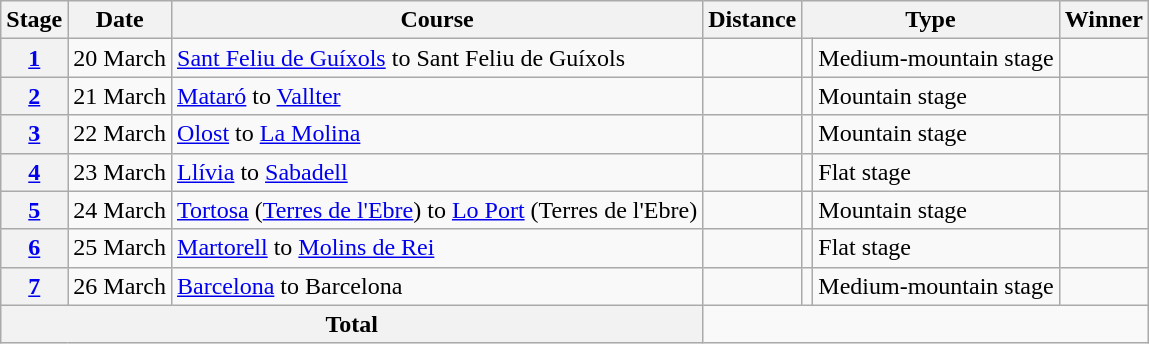<table class="wikitable">
<tr>
<th scope="col">Stage</th>
<th scope="col">Date</th>
<th scope="col">Course</th>
<th scope="col">Distance</th>
<th scope="col" colspan="2">Type</th>
<th scope="col">Winner</th>
</tr>
<tr>
<th scope="row"><a href='#'>1</a></th>
<td style="text-align:center;">20 March</td>
<td><a href='#'>Sant Feliu de Guíxols</a> to Sant Feliu de Guíxols</td>
<td style="text-align:center;"></td>
<td></td>
<td>Medium-mountain stage</td>
<td></td>
</tr>
<tr>
<th scope="row"><a href='#'>2</a></th>
<td style="text-align:center;">21 March</td>
<td><a href='#'>Mataró</a> to <a href='#'>Vallter</a></td>
<td style="text-align:center;"></td>
<td></td>
<td>Mountain stage</td>
<td></td>
</tr>
<tr>
<th scope="row"><a href='#'>3</a></th>
<td style="text-align:center;">22 March</td>
<td><a href='#'>Olost</a> to <a href='#'>La Molina</a></td>
<td style="text-align:center;"></td>
<td></td>
<td>Mountain stage</td>
<td></td>
</tr>
<tr>
<th scope="row"><a href='#'>4</a></th>
<td style="text-align:center;">23 March</td>
<td><a href='#'>Llívia</a> to <a href='#'>Sabadell</a></td>
<td style="text-align:center;"></td>
<td></td>
<td>Flat stage</td>
<td></td>
</tr>
<tr>
<th scope="row"><a href='#'>5</a></th>
<td style="text-align:center;">24 March</td>
<td><a href='#'>Tortosa</a> (<a href='#'>Terres de l'Ebre</a>) to <a href='#'>Lo Port</a> (Terres de l'Ebre)</td>
<td style="text-align:center;"></td>
<td></td>
<td>Mountain stage</td>
<td></td>
</tr>
<tr>
<th scope="row"><a href='#'>6</a></th>
<td style="text-align:center;">25 March</td>
<td><a href='#'>Martorell</a> to <a href='#'>Molins de Rei</a></td>
<td style="text-align:center;"></td>
<td></td>
<td>Flat stage</td>
<td></td>
</tr>
<tr>
<th scope="row"><a href='#'>7</a></th>
<td style="text-align:center;">26 March</td>
<td><a href='#'>Barcelona</a> to Barcelona</td>
<td style="text-align:center;"></td>
<td></td>
<td>Medium-mountain stage</td>
<td></td>
</tr>
<tr>
<th colspan="3">Total</th>
<td colspan="4" align="center"></td>
</tr>
</table>
